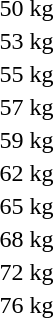<table>
<tr>
<td rowspan=2>50 kg<br></td>
<td rowspan=2></td>
<td rowspan=2></td>
<td></td>
</tr>
<tr>
<td></td>
</tr>
<tr>
<td rowspan=2>53 kg<br></td>
<td rowspan=2></td>
<td rowspan=2></td>
<td></td>
</tr>
<tr>
<td></td>
</tr>
<tr>
<td rowspan=2>55 kg<br></td>
<td rowspan=2></td>
<td rowspan=2></td>
<td></td>
</tr>
<tr>
<td></td>
</tr>
<tr>
<td rowspan=2>57 kg<br></td>
<td rowspan=2></td>
<td rowspan=2></td>
<td></td>
</tr>
<tr>
<td></td>
</tr>
<tr>
<td rowspan=2>59 kg<br></td>
<td rowspan=2></td>
<td rowspan=2></td>
<td></td>
</tr>
<tr>
<td></td>
</tr>
<tr>
<td rowspan=2>62 kg<br></td>
<td rowspan=2></td>
<td rowspan=2></td>
<td></td>
</tr>
<tr>
<td></td>
</tr>
<tr>
<td rowspan=2>65 kg<br></td>
<td rowspan=2></td>
<td rowspan=2></td>
<td></td>
</tr>
<tr>
<td></td>
</tr>
<tr>
<td rowspan=2>68 kg<br></td>
<td rowspan=2></td>
<td rowspan=2></td>
<td></td>
</tr>
<tr>
<td></td>
</tr>
<tr>
<td rowspan=2>72 kg<br></td>
<td rowspan=2></td>
<td rowspan=2></td>
<td></td>
</tr>
<tr>
<td></td>
</tr>
<tr>
<td rowspan=2>76 kg<br></td>
<td rowspan=2></td>
<td rowspan=2></td>
<td></td>
</tr>
<tr>
<td></td>
</tr>
</table>
